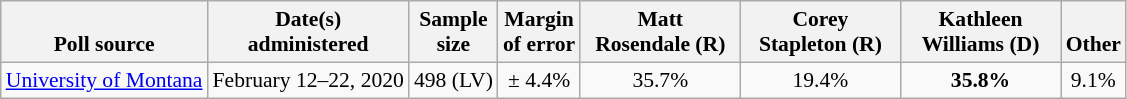<table class="wikitable" style="font-size:90%;text-align:center;">
<tr valign=bottom>
<th>Poll source</th>
<th>Date(s)<br>administered</th>
<th>Sample<br>size</th>
<th>Margin<br>of error</th>
<th style="width:100px;">Matt<br>Rosendale (R)</th>
<th style="width:100px;">Corey<br>Stapleton (R)</th>
<th style="width:100px;">Kathleen<br>Williams (D)</th>
<th>Other</th>
</tr>
<tr>
<td style="text-align:left;"><a href='#'>University of Montana</a></td>
<td>February 12–22, 2020</td>
<td>498 (LV)</td>
<td>± 4.4%</td>
<td>35.7%</td>
<td>19.4%</td>
<td><strong>35.8%</strong></td>
<td>9.1%</td>
</tr>
</table>
